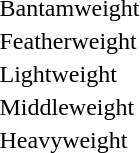<table>
<tr>
<td>Bantamweight<br></td>
<td></td>
<td></td>
<td></td>
</tr>
<tr>
<td>Featherweight<br></td>
<td></td>
<td></td>
<td></td>
</tr>
<tr>
<td>Lightweight<br></td>
<td></td>
<td></td>
<td></td>
</tr>
<tr>
<td>Middleweight<br></td>
<td></td>
<td></td>
<td></td>
</tr>
<tr>
<td>Heavyweight<br></td>
<td></td>
<td></td>
<td></td>
</tr>
</table>
